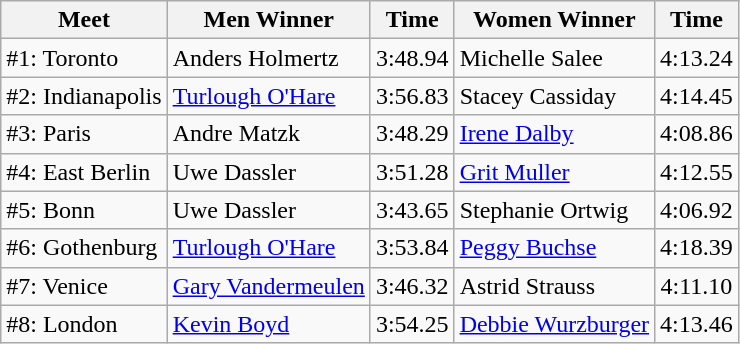<table class=wikitable>
<tr>
<th>Meet</th>
<th>Men Winner</th>
<th>Time</th>
<th>Women Winner</th>
<th>Time</th>
</tr>
<tr>
<td>#1: Toronto</td>
<td> Anders Holmertz</td>
<td align=center>3:48.94</td>
<td> Michelle Salee</td>
<td align="center">4:13.24</td>
</tr>
<tr>
<td>#2: Indianapolis</td>
<td> <a href='#'>Turlough O'Hare</a></td>
<td align=center>3:56.83</td>
<td> Stacey Cassiday</td>
<td align="center">4:14.45</td>
</tr>
<tr>
<td>#3: Paris</td>
<td> Andre Matzk</td>
<td align=center>3:48.29</td>
<td> <a href='#'>Irene Dalby</a></td>
<td align=center>4:08.86</td>
</tr>
<tr>
<td>#4: East Berlin</td>
<td> Uwe Dassler</td>
<td align=center>3:51.28</td>
<td> <a href='#'>Grit Muller</a></td>
<td align=center>4:12.55</td>
</tr>
<tr>
<td>#5: Bonn</td>
<td> Uwe Dassler</td>
<td align=center>3:43.65</td>
<td> Stephanie Ortwig</td>
<td align=center>4:06.92</td>
</tr>
<tr>
<td>#6: Gothenburg</td>
<td> <a href='#'>Turlough O'Hare</a></td>
<td align=center>3:53.84</td>
<td> <a href='#'>Peggy Buchse</a></td>
<td align=center>4:18.39</td>
</tr>
<tr>
<td>#7: Venice</td>
<td> <a href='#'>Gary Vandermeulen</a></td>
<td align=center>3:46.32</td>
<td> Astrid Strauss</td>
<td align=center>4:11.10</td>
</tr>
<tr>
<td>#8: London</td>
<td> <a href='#'>Kevin Boyd</a></td>
<td align=center>3:54.25</td>
<td> <a href='#'>Debbie Wurzburger</a></td>
<td align=center>4:13.46</td>
</tr>
</table>
